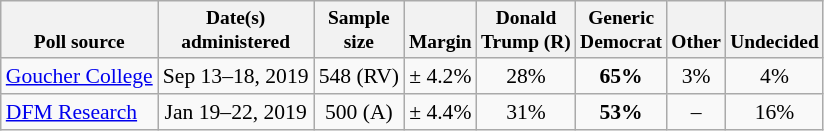<table class="wikitable" style="font-size:90%;text-align:center;">
<tr valign=bottom style="font-size:90%;">
<th>Poll source</th>
<th>Date(s)<br>administered</th>
<th>Sample<br>size</th>
<th>Margin<br></th>
<th>Donald<br>Trump (R)</th>
<th>Generic<br>Democrat</th>
<th>Other</th>
<th>Undecided</th>
</tr>
<tr>
<td style="text-align:left;"><a href='#'>Goucher College</a></td>
<td>Sep 13–18, 2019</td>
<td>548 (RV)</td>
<td>± 4.2%</td>
<td>28%</td>
<td><strong>65%</strong></td>
<td>3%</td>
<td>4%</td>
</tr>
<tr>
<td style="text-align:left;"><a href='#'>DFM Research</a></td>
<td>Jan 19–22, 2019</td>
<td>500 (A)</td>
<td>± 4.4%</td>
<td>31%</td>
<td><strong>53%</strong></td>
<td>–</td>
<td>16%</td>
</tr>
</table>
